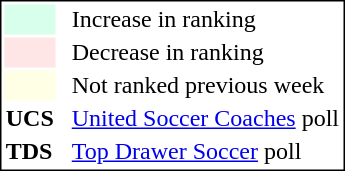<table style="border:1px solid black; float:right;">
<tr>
<td style="background:#D8FFEB; width:20px;"></td>
<td> </td>
<td>Increase in ranking</td>
</tr>
<tr>
<td style="background:#FFE6E6; width:20px;"></td>
<td> </td>
<td>Decrease in ranking</td>
</tr>
<tr>
<td style="background:#FFFFE6; width:20px;"></td>
<td> </td>
<td>Not ranked previous week</td>
</tr>
<tr>
<td><strong>UCS</strong></td>
<td></td>
<td><a href='#'>United Soccer Coaches</a> poll</td>
</tr>
<tr>
<td><strong>TDS</strong></td>
<td></td>
<td><a href='#'>Top Drawer Soccer</a> poll</td>
</tr>
</table>
